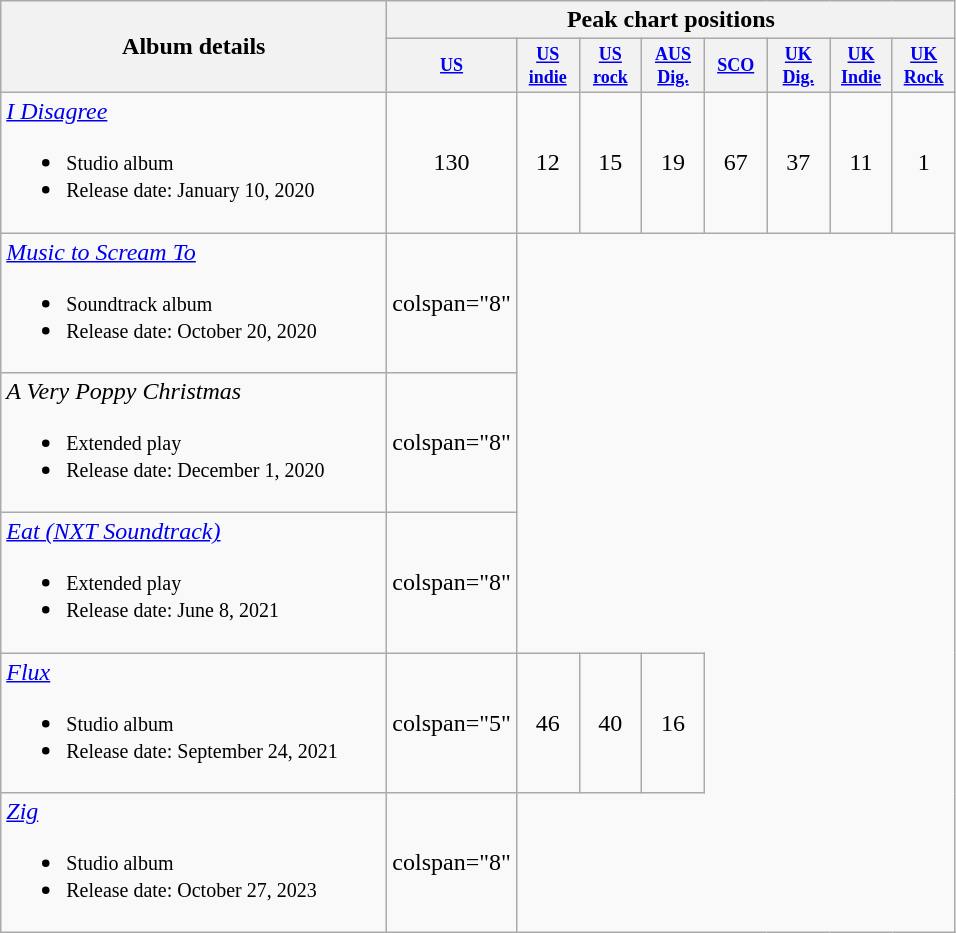<table class="wikitable" style="text-align:center;">
<tr>
<th rowspan =  2 width = 250>Album details</th>
<th colspan="8">Peak chart positions</th>
</tr>
<tr>
<th style = "width:3em;font-size:75%"><a href='#'>US</a></th>
<th style = "width:3em;font-size:75%"><a href='#'>US indie</a></th>
<th style = "width:3em;font-size:75%"><a href='#'>US rock</a></th>
<th style = "width:3em;font-size:75%"><a href='#'>AUS Dig.</a></th>
<th style = "width:3em;font-size:75%"><a href='#'>SCO</a></th>
<th style = "width:3em;font-size:75%"><a href='#'>UK Dig.</a></th>
<th style = "width:3em;font-size:75%"><a href='#'>UK Indie</a></th>
<th style = "width:3em;font-size:75%"><a href='#'>UK Rock</a></th>
</tr>
<tr>
<td align=left><em><a href='#'>I Disagree</a></em><br><ul><li><small>Studio album</small></li><li><small>Release date: January 10, 2020</small></li></ul></td>
<td>130</td>
<td>12</td>
<td>15</td>
<td>19</td>
<td>67</td>
<td>37</td>
<td>11</td>
<td>1</td>
</tr>
<tr>
<td align=left><em><a href='#'>Music to Scream To</a></em><br><ul><li><small>Soundtrack album</small></li><li><small>Release date: October 20, 2020</small></li></ul></td>
<td>colspan="8" </td>
</tr>
<tr>
<td align=left><em>A Very Poppy Christmas</em><br><ul><li><small>Extended play</small></li><li><small>Release date: December 1, 2020</small></li></ul></td>
<td>colspan="8" </td>
</tr>
<tr>
<td align=left><em><a href='#'>Eat (NXT Soundtrack)</a></em><br><ul><li><small>Extended play</small></li><li><small>Release date: June 8, 2021</small></li></ul></td>
<td>colspan="8" </td>
</tr>
<tr>
<td align=left><a href='#'><em>Flux</em></a><br><ul><li><small>Studio album</small></li><li><small>Release date: September 24, 2021</small></li></ul></td>
<td>colspan="5" </td>
<td>46</td>
<td>40</td>
<td>16</td>
</tr>
<tr>
<td align=left><a href='#'><em>Zig</em></a><br><ul><li><small>Studio album</small></li><li><small>Release date: October 27, 2023</small></li></ul></td>
<td>colspan="8" </td>
</tr>
</table>
